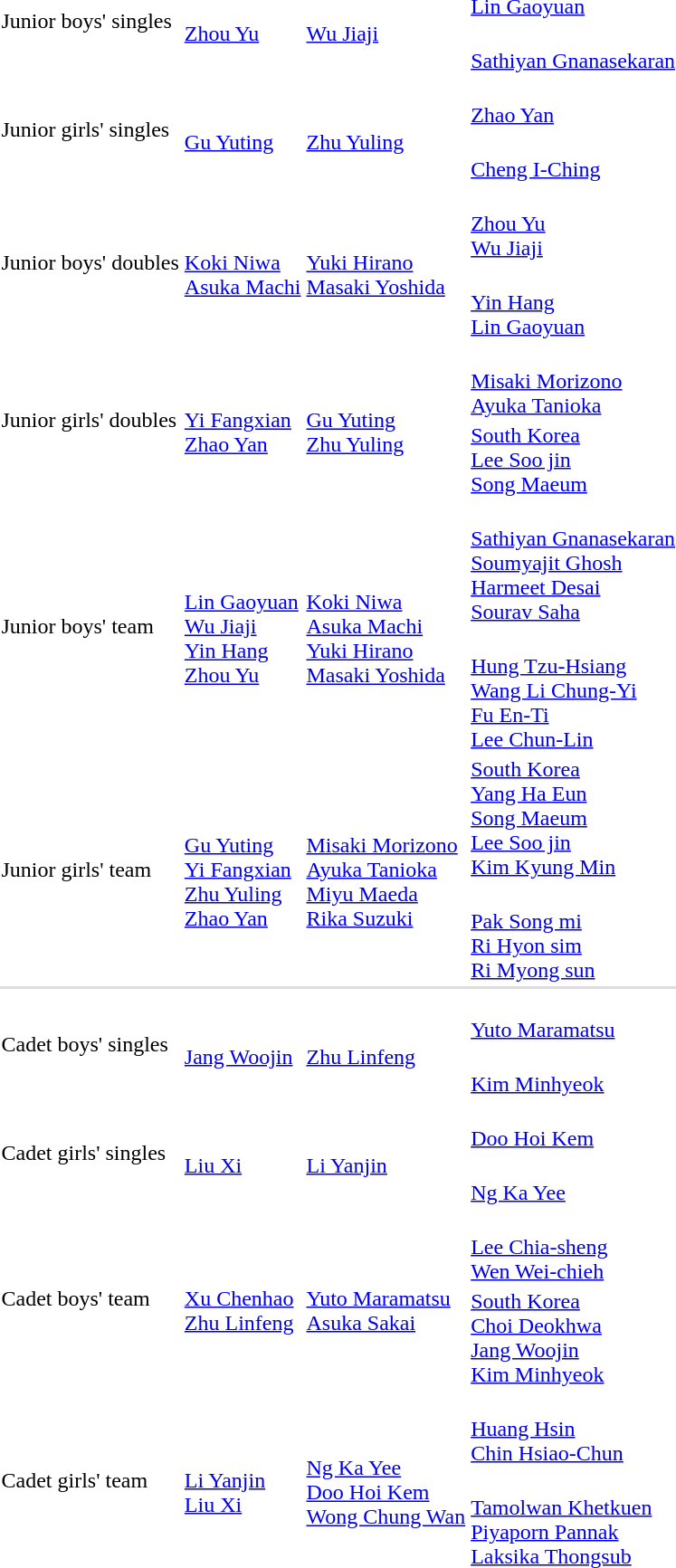<table>
<tr>
<td rowspan=2>Junior boys' singles</td>
<td rowspan=2><br><a href='#'>Zhou Yu</a></td>
<td rowspan=2><br><a href='#'>Wu Jiaji</a></td>
<td><br><a href='#'>Lin Gaoyuan</a></td>
</tr>
<tr>
<td><br><a href='#'>Sathiyan Gnanasekaran</a></td>
</tr>
<tr>
<td rowspan=2>Junior girls' singles</td>
<td rowspan=2><br><a href='#'>Gu Yuting</a></td>
<td rowspan=2><br><a href='#'>Zhu Yuling</a></td>
<td><br><a href='#'>Zhao Yan</a></td>
</tr>
<tr>
<td><br><a href='#'>Cheng I-Ching</a></td>
</tr>
<tr>
<td rowspan=2>Junior boys' doubles</td>
<td rowspan=2><br><a href='#'>Koki Niwa</a><br><a href='#'>Asuka Machi</a></td>
<td rowspan=2><br><a href='#'>Yuki Hirano</a><br><a href='#'>Masaki Yoshida</a></td>
<td><br><a href='#'>Zhou Yu</a><br><a href='#'>Wu Jiaji</a></td>
</tr>
<tr>
<td><br><a href='#'>Yin Hang</a><br><a href='#'>Lin Gaoyuan</a></td>
</tr>
<tr>
<td rowspan=2>Junior girls' doubles</td>
<td rowspan=2><br><a href='#'>Yi Fangxian</a><br><a href='#'>Zhao Yan</a></td>
<td rowspan=2><br><a href='#'>Gu Yuting</a><br><a href='#'>Zhu Yuling</a></td>
<td><br><a href='#'>Misaki Morizono</a><br><a href='#'>Ayuka Tanioka</a></td>
</tr>
<tr>
<td> <a href='#'>South Korea</a><br><a href='#'>Lee Soo jin</a><br><a href='#'>Song Maeum</a></td>
</tr>
<tr>
<td rowspan=2>Junior boys' team</td>
<td rowspan=2><br><a href='#'>Lin Gaoyuan</a><br><a href='#'>Wu Jiaji</a><br><a href='#'>Yin Hang</a><br><a href='#'>Zhou Yu</a></td>
<td rowspan=2><br><a href='#'>Koki Niwa</a><br><a href='#'>Asuka Machi</a><br><a href='#'>Yuki Hirano</a><br><a href='#'>Masaki Yoshida</a></td>
<td><br><a href='#'>Sathiyan Gnanasekaran</a><br><a href='#'>Soumyajit Ghosh</a><br><a href='#'>Harmeet Desai</a><br><a href='#'>Sourav Saha</a></td>
</tr>
<tr>
<td><br><a href='#'>Hung Tzu-Hsiang</a><br><a href='#'>Wang Li Chung-Yi</a><br><a href='#'>Fu En-Ti</a><br><a href='#'>Lee Chun-Lin</a></td>
</tr>
<tr>
<td rowspan=2>Junior girls' team</td>
<td rowspan=2><br><a href='#'>Gu Yuting</a><br><a href='#'>Yi Fangxian</a><br><a href='#'>Zhu Yuling</a><br><a href='#'>Zhao Yan</a></td>
<td rowspan=2><br><a href='#'>Misaki Morizono</a><br><a href='#'>Ayuka Tanioka</a><br><a href='#'>Miyu Maeda</a><br><a href='#'>Rika Suzuki</a></td>
<td> <a href='#'>South Korea</a><br><a href='#'>Yang Ha Eun</a><br><a href='#'>Song Maeum</a><br><a href='#'>Lee Soo jin</a><br><a href='#'>Kim Kyung Min</a></td>
</tr>
<tr>
<td><br><a href='#'>Pak Song mi</a><br><a href='#'>Ri Hyon sim</a><br><a href='#'>Ri Myong sun</a></td>
</tr>
<tr style="background:#dddddd;">
<td colspan=7></td>
</tr>
<tr>
<td rowspan=2>Cadet boys' singles</td>
<td rowspan=2><br><a href='#'>Jang Woojin</a></td>
<td rowspan=2><br><a href='#'>Zhu Linfeng</a></td>
<td><br><a href='#'>Yuto Maramatsu</a></td>
</tr>
<tr>
<td><br><a href='#'>Kim Minhyeok</a></td>
</tr>
<tr>
<td rowspan=2>Cadet girls' singles</td>
<td rowspan=2><br><a href='#'>Liu Xi</a></td>
<td rowspan=2><br><a href='#'>Li Yanjin</a></td>
<td><br><a href='#'>Doo Hoi Kem</a></td>
</tr>
<tr>
<td><br><a href='#'>Ng Ka Yee</a></td>
</tr>
<tr>
<td rowspan=2>Cadet boys' team</td>
<td rowspan=2><br><a href='#'>Xu Chenhao</a><br><a href='#'>Zhu Linfeng</a></td>
<td rowspan=2><br><a href='#'>Yuto Maramatsu</a><br><a href='#'>Asuka Sakai</a></td>
<td><br><a href='#'>Lee Chia-sheng</a><br><a href='#'>Wen Wei-chieh</a></td>
</tr>
<tr>
<td> <a href='#'>South Korea</a><br><a href='#'>Choi Deokhwa</a><br><a href='#'>Jang Woojin</a><br><a href='#'>Kim Minhyeok</a></td>
</tr>
<tr>
<td rowspan=2>Cadet girls' team</td>
<td rowspan=2><br><a href='#'>Li Yanjin</a><br><a href='#'>Liu Xi</a></td>
<td rowspan=2><br><a href='#'>Ng Ka Yee</a><br><a href='#'>Doo Hoi Kem</a><br><a href='#'>Wong Chung Wan</a></td>
<td><br><a href='#'>Huang Hsin</a><br><a href='#'>Chin Hsiao-Chun</a></td>
</tr>
<tr>
<td><br><a href='#'>Tamolwan Khetkuen</a><br><a href='#'>Piyaporn Pannak</a><br><a href='#'>Laksika Thongsub</a></td>
</tr>
</table>
